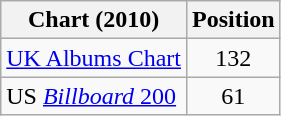<table class="wikitable sortable">
<tr>
<th>Chart (2010)</th>
<th>Position</th>
</tr>
<tr>
<td><a href='#'>UK Albums Chart</a></td>
<td style="text-align:center;">132</td>
</tr>
<tr>
<td>US <a href='#'><em>Billboard</em> 200</a></td>
<td style="text-align:center;">61</td>
</tr>
</table>
